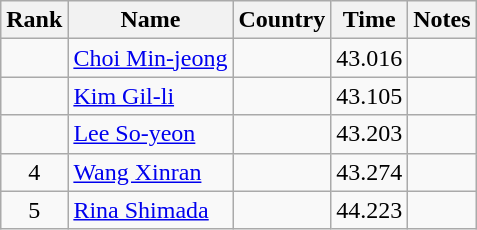<table class="wikitable sortable" style="text-align:center">
<tr>
<th>Rank</th>
<th>Name</th>
<th>Country</th>
<th>Time</th>
<th>Notes</th>
</tr>
<tr>
<td></td>
<td align=left><a href='#'>Choi Min-jeong</a></td>
<td align=left></td>
<td>43.016</td>
<td></td>
</tr>
<tr>
<td></td>
<td align=left><a href='#'>Kim Gil-li</a></td>
<td align=left></td>
<td>43.105</td>
<td></td>
</tr>
<tr>
<td></td>
<td align=left><a href='#'>Lee So-yeon</a></td>
<td align=left></td>
<td>43.203</td>
<td></td>
</tr>
<tr>
<td>4</td>
<td align=left><a href='#'>Wang Xinran</a></td>
<td align=left></td>
<td>43.274</td>
<td></td>
</tr>
<tr>
<td>5</td>
<td align=left><a href='#'>Rina Shimada</a></td>
<td align=left></td>
<td>44.223</td>
<td></td>
</tr>
</table>
